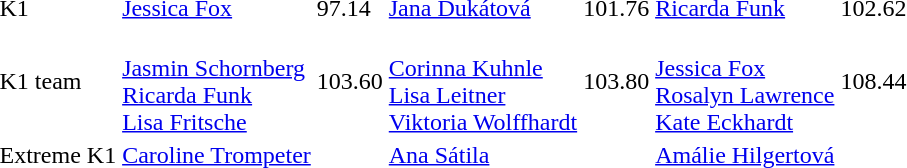<table>
<tr>
<td>K1</td>
<td><a href='#'>Jessica Fox</a><br></td>
<td>97.14</td>
<td><a href='#'>Jana Dukátová</a><br></td>
<td>101.76</td>
<td><a href='#'>Ricarda Funk</a><br></td>
<td>102.62</td>
</tr>
<tr>
<td>K1 team</td>
<td><br><a href='#'>Jasmin Schornberg</a><br><a href='#'>Ricarda Funk</a><br><a href='#'>Lisa Fritsche</a></td>
<td>103.60</td>
<td><br><a href='#'>Corinna Kuhnle</a><br><a href='#'>Lisa Leitner</a><br><a href='#'>Viktoria Wolffhardt</a></td>
<td>103.80</td>
<td><br><a href='#'>Jessica Fox</a><br><a href='#'>Rosalyn Lawrence</a><br><a href='#'>Kate Eckhardt</a></td>
<td>108.44</td>
</tr>
<tr>
<td>Extreme K1</td>
<td><a href='#'>Caroline Trompeter</a><br></td>
<td></td>
<td><a href='#'>Ana Sátila</a><br></td>
<td></td>
<td><a href='#'>Amálie Hilgertová</a><br></td>
<td></td>
</tr>
</table>
